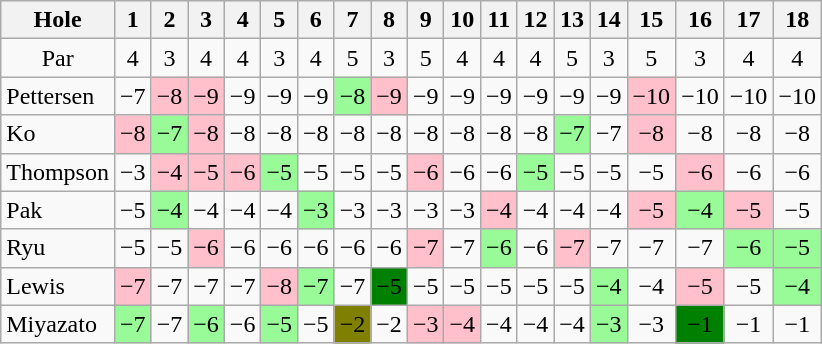<table class="wikitable" style="text-align:center">
<tr>
<th>Hole</th>
<th>1</th>
<th>2</th>
<th>3</th>
<th>4</th>
<th>5</th>
<th>6</th>
<th>7</th>
<th>8</th>
<th>9</th>
<th>10</th>
<th>11</th>
<th>12</th>
<th>13</th>
<th>14</th>
<th>15</th>
<th>16</th>
<th>17</th>
<th>18</th>
</tr>
<tr>
<td>Par</td>
<td>4</td>
<td>3</td>
<td>4</td>
<td>4</td>
<td>3</td>
<td>4</td>
<td>5</td>
<td>3</td>
<td>5</td>
<td>4</td>
<td>4</td>
<td>4</td>
<td>5</td>
<td>3</td>
<td>5</td>
<td>3</td>
<td>4</td>
<td>4</td>
</tr>
<tr>
<td align=left> Pettersen</td>
<td>−7</td>
<td style="background: Pink;">−8</td>
<td style="background: Pink;">−9</td>
<td>−9</td>
<td>−9</td>
<td>−9</td>
<td style="background: PaleGreen;">−8</td>
<td style="background: Pink;">−9</td>
<td>−9</td>
<td>−9</td>
<td>−9</td>
<td>−9</td>
<td>−9</td>
<td>−9</td>
<td style="background: Pink;">−10</td>
<td>−10</td>
<td>−10</td>
<td>−10</td>
</tr>
<tr>
<td align=left> Ko</td>
<td style="background: Pink;">−8</td>
<td style="background: PaleGreen;">−7</td>
<td style="background: Pink;">−8</td>
<td>−8</td>
<td>−8</td>
<td>−8</td>
<td>−8</td>
<td>−8</td>
<td>−8</td>
<td>−8</td>
<td>−8</td>
<td>−8</td>
<td style="background: PaleGreen;">−7</td>
<td>−7</td>
<td style="background: Pink;">−8</td>
<td>−8</td>
<td>−8</td>
<td>−8</td>
</tr>
<tr>
<td align=left> Thompson</td>
<td>−3</td>
<td style="background: Pink;">−4</td>
<td style="background: Pink;">−5</td>
<td style="background: Pink;">−6</td>
<td style="background: PaleGreen;">−5</td>
<td>−5</td>
<td>−5</td>
<td>−5</td>
<td style="background: Pink;">−6</td>
<td>−6</td>
<td>−6</td>
<td style="background: PaleGreen;">−5</td>
<td>−5</td>
<td>−5</td>
<td>−5</td>
<td style="background: Pink;">−6</td>
<td>−6</td>
<td>−6</td>
</tr>
<tr>
<td align=left> Pak</td>
<td>−5</td>
<td style="background: PaleGreen;">−4</td>
<td>−4</td>
<td>−4</td>
<td>−4</td>
<td style="background: PaleGreen;">−3</td>
<td>−3</td>
<td>−3</td>
<td>−3</td>
<td>−3</td>
<td style="background: Pink;">−4</td>
<td>−4</td>
<td>−4</td>
<td>−4</td>
<td style="background: Pink;">−5</td>
<td style="background: PaleGreen;">−4</td>
<td style="background: Pink;">−5</td>
<td>−5</td>
</tr>
<tr>
<td align=left> Ryu</td>
<td>−5</td>
<td>−5</td>
<td style="background: Pink;">−6</td>
<td>−6</td>
<td>−6</td>
<td>−6</td>
<td>−6</td>
<td>−6</td>
<td style="background: Pink;">−7</td>
<td>−7</td>
<td style="background: PaleGreen;">−6</td>
<td>−6</td>
<td style="background: Pink;">−7</td>
<td>−7</td>
<td>−7</td>
<td>−7</td>
<td style="background: PaleGreen;">−6</td>
<td style="background: PaleGreen;">−5</td>
</tr>
<tr>
<td align=left> Lewis</td>
<td style="background: Pink;">−7</td>
<td>−7</td>
<td>−7</td>
<td>−7</td>
<td style="background: Pink;">−8</td>
<td style="background: PaleGreen;">−7</td>
<td>−7</td>
<td style="background: Green;">−5</td>
<td>−5</td>
<td>−5</td>
<td>−5</td>
<td>−5</td>
<td>−5</td>
<td style="background: PaleGreen;">−4</td>
<td>−4</td>
<td style="background: Pink;">−5</td>
<td>−5</td>
<td style="background: PaleGreen;">−4</td>
</tr>
<tr>
<td align=left> Miyazato</td>
<td style="background: PaleGreen;">−7</td>
<td>−7</td>
<td style="background: PaleGreen;">−6</td>
<td>−6</td>
<td style="background: PaleGreen;">−5</td>
<td>−5</td>
<td style="background: Olive;">−2</td>
<td>−2</td>
<td style="background: Pink;">−3</td>
<td style="background: Pink;">−4</td>
<td>−4</td>
<td>−4</td>
<td>−4</td>
<td style="background: PaleGreen;">−3</td>
<td>−3</td>
<td style="background: Green;">−1</td>
<td>−1</td>
<td>−1</td>
</tr>
</table>
